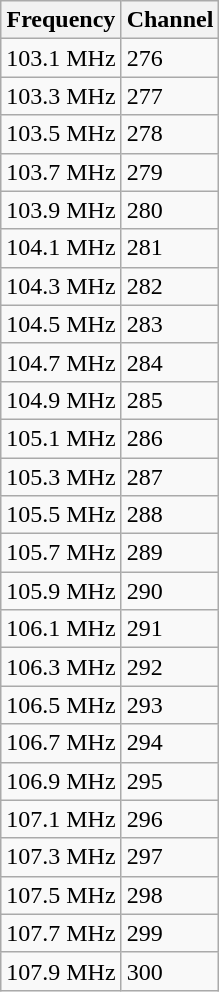<table class="wikitable" style="display:inline-table">
<tr>
<th>Frequency</th>
<th>Channel</th>
</tr>
<tr>
<td>103.1 MHz</td>
<td>276</td>
</tr>
<tr>
<td>103.3 MHz</td>
<td>277</td>
</tr>
<tr>
<td>103.5 MHz</td>
<td>278</td>
</tr>
<tr>
<td>103.7 MHz</td>
<td>279</td>
</tr>
<tr>
<td>103.9 MHz</td>
<td>280</td>
</tr>
<tr>
<td>104.1 MHz</td>
<td>281</td>
</tr>
<tr>
<td>104.3 MHz</td>
<td>282</td>
</tr>
<tr>
<td>104.5 MHz</td>
<td>283</td>
</tr>
<tr>
<td>104.7 MHz</td>
<td>284</td>
</tr>
<tr>
<td>104.9 MHz</td>
<td>285</td>
</tr>
<tr>
<td>105.1 MHz</td>
<td>286</td>
</tr>
<tr>
<td>105.3 MHz</td>
<td>287</td>
</tr>
<tr>
<td>105.5 MHz</td>
<td>288</td>
</tr>
<tr>
<td>105.7 MHz</td>
<td>289</td>
</tr>
<tr>
<td>105.9 MHz</td>
<td>290</td>
</tr>
<tr>
<td>106.1 MHz</td>
<td>291</td>
</tr>
<tr>
<td>106.3 MHz</td>
<td>292</td>
</tr>
<tr>
<td>106.5 MHz</td>
<td>293</td>
</tr>
<tr>
<td>106.7 MHz</td>
<td>294</td>
</tr>
<tr>
<td>106.9 MHz</td>
<td>295</td>
</tr>
<tr>
<td>107.1 MHz</td>
<td>296</td>
</tr>
<tr>
<td>107.3 MHz</td>
<td>297</td>
</tr>
<tr>
<td>107.5 MHz</td>
<td>298</td>
</tr>
<tr>
<td>107.7 MHz</td>
<td>299</td>
</tr>
<tr>
<td>107.9 MHz</td>
<td>300</td>
</tr>
</table>
